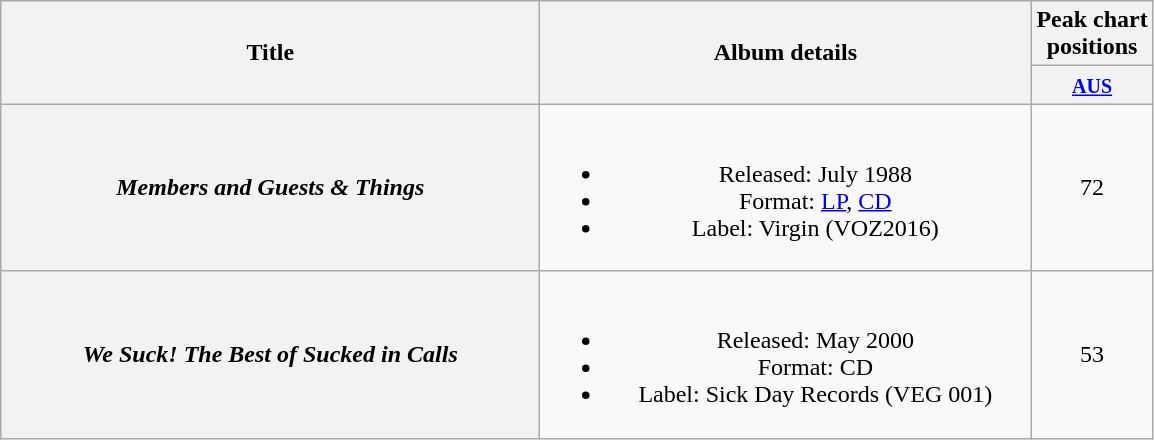<table class="wikitable plainrowheaders" style="text-align:center;" border="1">
<tr>
<th scope="col" rowspan="2" style="width:22em;">Title</th>
<th scope="col" rowspan="2" style="width:20em;">Album details</th>
<th scope="col" colspan="1">Peak chart<br>positions</th>
</tr>
<tr>
<th scope="col" style="text-align:center;"><small><a href='#'>AUS</a><br></small></th>
</tr>
<tr>
<th scope="row"><em>Members and Guests & Things</em></th>
<td><br><ul><li>Released: July 1988</li><li>Format: <a href='#'>LP</a>, <a href='#'>CD</a></li><li>Label: Virgin	(VOZ2016)</li></ul></td>
<td align="center">72</td>
</tr>
<tr>
<th scope="row"><em>We Suck! The Best of Sucked in Calls</em></th>
<td><br><ul><li>Released: May 2000</li><li>Format: CD</li><li>Label: Sick Day Records (VEG 001)</li></ul></td>
<td align="center">53</td>
</tr>
</table>
